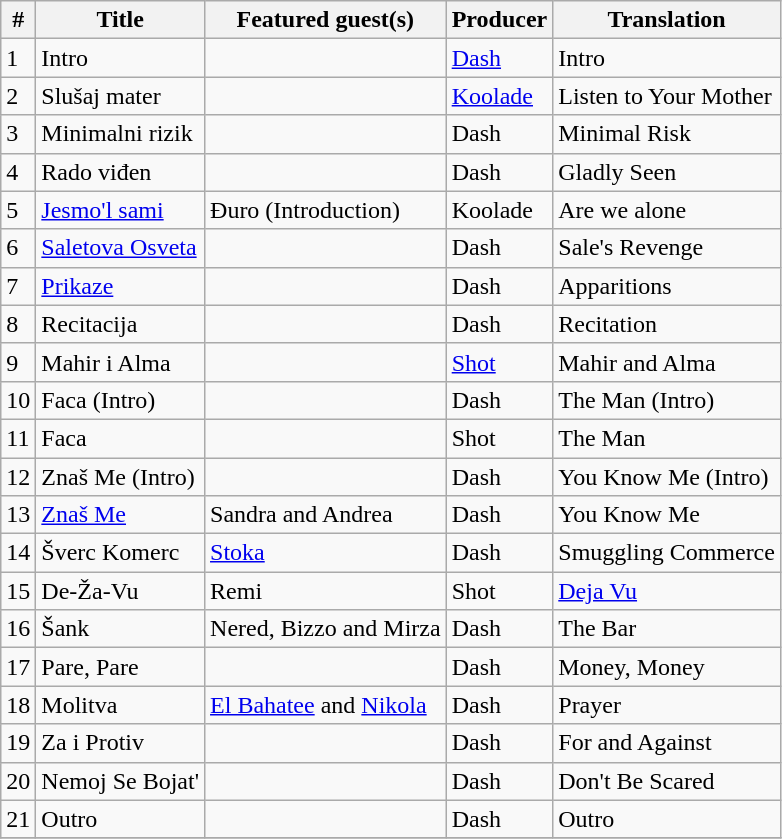<table class="wikitable">
<tr>
<th>#</th>
<th>Title</th>
<th>Featured guest(s)</th>
<th>Producer</th>
<th>Translation</th>
</tr>
<tr>
<td>1</td>
<td>Intro</td>
<td></td>
<td><a href='#'>Dash</a></td>
<td>Intro</td>
</tr>
<tr>
<td>2</td>
<td>Slušaj mater</td>
<td></td>
<td><a href='#'>Koolade</a></td>
<td>Listen to Your Mother</td>
</tr>
<tr>
<td>3</td>
<td>Minimalni rizik</td>
<td></td>
<td>Dash</td>
<td>Minimal Risk</td>
</tr>
<tr>
<td>4</td>
<td>Rado viđen</td>
<td></td>
<td>Dash</td>
<td>Gladly Seen</td>
</tr>
<tr>
<td>5</td>
<td><a href='#'>Jesmo'l sami</a></td>
<td>Đuro (Introduction)</td>
<td>Koolade</td>
<td>Are we alone</td>
</tr>
<tr>
<td>6</td>
<td><a href='#'>Saletova Osveta</a></td>
<td></td>
<td>Dash</td>
<td>Sale's Revenge</td>
</tr>
<tr>
<td>7</td>
<td><a href='#'>Prikaze</a></td>
<td></td>
<td>Dash</td>
<td>Apparitions</td>
</tr>
<tr>
<td>8</td>
<td>Recitacija</td>
<td></td>
<td>Dash</td>
<td>Recitation</td>
</tr>
<tr>
<td>9</td>
<td>Mahir i Alma</td>
<td></td>
<td><a href='#'>Shot</a></td>
<td>Mahir and Alma</td>
</tr>
<tr>
<td>10</td>
<td>Faca (Intro)</td>
<td></td>
<td>Dash</td>
<td>The Man (Intro)</td>
</tr>
<tr>
<td>11</td>
<td>Faca</td>
<td></td>
<td>Shot</td>
<td>The Man</td>
</tr>
<tr>
<td>12</td>
<td>Znaš Me (Intro)</td>
<td></td>
<td>Dash</td>
<td>You Know Me (Intro)</td>
</tr>
<tr>
<td>13</td>
<td><a href='#'>Znaš Me</a></td>
<td>Sandra and Andrea</td>
<td>Dash</td>
<td>You Know Me</td>
</tr>
<tr>
<td>14</td>
<td>Šverc Komerc</td>
<td><a href='#'>Stoka</a></td>
<td>Dash</td>
<td>Smuggling Commerce</td>
</tr>
<tr>
<td>15</td>
<td>De-Ža-Vu</td>
<td>Remi</td>
<td>Shot</td>
<td><a href='#'>Deja Vu</a></td>
</tr>
<tr>
<td>16</td>
<td>Šank</td>
<td>Nered, Bizzo and Mirza</td>
<td>Dash</td>
<td>The Bar</td>
</tr>
<tr>
<td>17</td>
<td>Pare, Pare</td>
<td></td>
<td>Dash</td>
<td>Money, Money</td>
</tr>
<tr>
<td>18</td>
<td>Molitva</td>
<td><a href='#'>El Bahatee</a> and <a href='#'>Nikola</a></td>
<td>Dash</td>
<td>Prayer</td>
</tr>
<tr>
<td>19</td>
<td>Za i Protiv</td>
<td></td>
<td>Dash</td>
<td>For and Against</td>
</tr>
<tr>
<td>20</td>
<td>Nemoj Se Bojat'</td>
<td></td>
<td>Dash</td>
<td>Don't Be Scared</td>
</tr>
<tr>
<td>21</td>
<td>Outro</td>
<td></td>
<td>Dash</td>
<td>Outro</td>
</tr>
<tr>
</tr>
</table>
